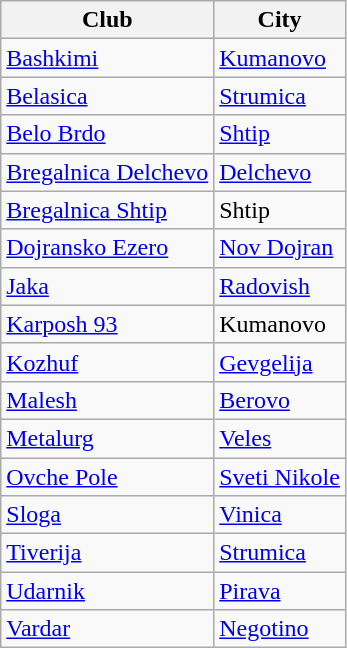<table class="wikitable">
<tr>
<th>Club</th>
<th>City</th>
</tr>
<tr>
<td><a href='#'>Bashkimi</a></td>
<td><a href='#'>Kumanovo</a></td>
</tr>
<tr>
<td><a href='#'>Belasica</a></td>
<td><a href='#'>Strumica</a></td>
</tr>
<tr>
<td><a href='#'>Belo Brdo</a></td>
<td><a href='#'>Shtip</a></td>
</tr>
<tr>
<td><a href='#'>Bregalnica Delchevo</a></td>
<td><a href='#'>Delchevo</a></td>
</tr>
<tr>
<td><a href='#'>Bregalnica Shtip</a></td>
<td>Shtip</td>
</tr>
<tr>
<td><a href='#'>Dojransko Ezero</a></td>
<td><a href='#'>Nov Dojran</a></td>
</tr>
<tr>
<td><a href='#'>Jaka</a></td>
<td><a href='#'>Radovish</a></td>
</tr>
<tr>
<td><a href='#'>Karposh 93</a></td>
<td>Kumanovo</td>
</tr>
<tr>
<td><a href='#'>Kozhuf</a></td>
<td><a href='#'>Gevgelija</a></td>
</tr>
<tr>
<td><a href='#'>Malesh</a></td>
<td><a href='#'>Berovo</a></td>
</tr>
<tr>
<td><a href='#'>Metalurg</a></td>
<td><a href='#'>Veles</a></td>
</tr>
<tr>
<td><a href='#'>Ovche Pole</a></td>
<td><a href='#'>Sveti Nikole</a></td>
</tr>
<tr>
<td><a href='#'>Sloga</a></td>
<td><a href='#'>Vinica</a></td>
</tr>
<tr>
<td><a href='#'>Tiverija</a></td>
<td><a href='#'>Strumica</a></td>
</tr>
<tr>
<td><a href='#'>Udarnik</a></td>
<td><a href='#'>Pirava</a></td>
</tr>
<tr>
<td><a href='#'>Vardar</a></td>
<td><a href='#'>Negotino</a></td>
</tr>
</table>
